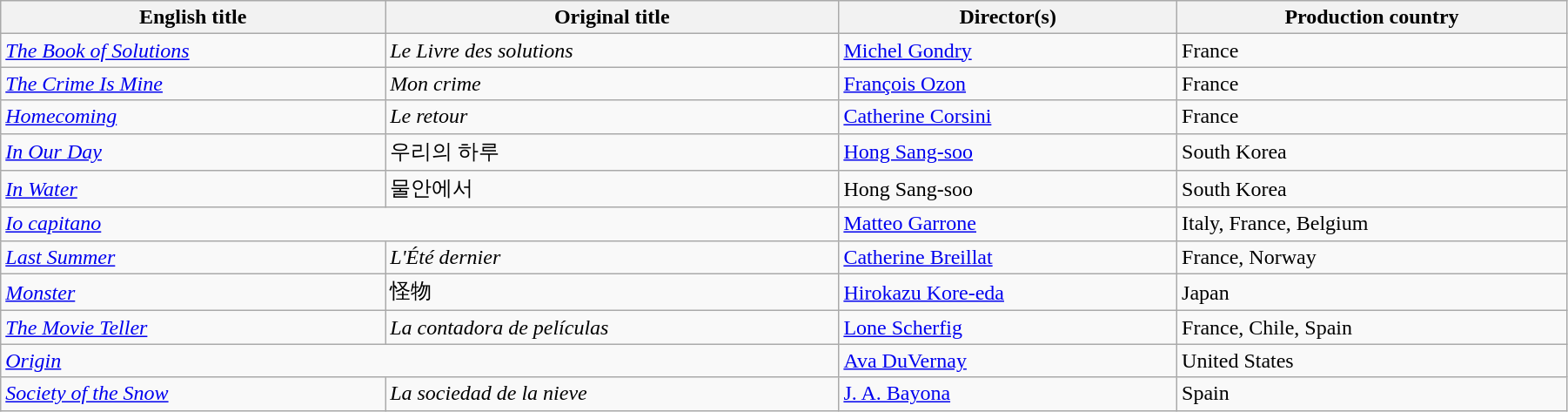<table class="wikitable" style="width:95%; margin-bottom:2px">
<tr>
<th>English title</th>
<th>Original title</th>
<th>Director(s)</th>
<th>Production country</th>
</tr>
<tr>
<td><em><a href='#'>The Book of Solutions</a></em></td>
<td><em>Le Livre des solutions</em></td>
<td><a href='#'>Michel Gondry</a></td>
<td>France</td>
</tr>
<tr>
<td><em><a href='#'>The Crime Is Mine</a></em></td>
<td><em>Mon crime</em></td>
<td><a href='#'>François Ozon</a></td>
<td>France</td>
</tr>
<tr>
<td><em><a href='#'>Homecoming</a></em></td>
<td><em>Le retour</em></td>
<td><a href='#'>Catherine Corsini</a></td>
<td>France</td>
</tr>
<tr>
<td><em><a href='#'>In Our Day</a></em></td>
<td>우리의 하루</td>
<td><a href='#'>Hong Sang-soo</a></td>
<td>South Korea</td>
</tr>
<tr>
<td><em><a href='#'>In Water</a></em></td>
<td>물안에서</td>
<td>Hong Sang-soo</td>
<td>South Korea</td>
</tr>
<tr>
<td colspan="2"><em><a href='#'>Io capitano</a></em></td>
<td><a href='#'>Matteo Garrone</a></td>
<td>Italy, France, Belgium</td>
</tr>
<tr>
<td><em><a href='#'>Last Summer</a></em></td>
<td><em>L'Été dernier</em></td>
<td><a href='#'>Catherine Breillat</a></td>
<td>France, Norway</td>
</tr>
<tr>
<td><em><a href='#'>Monster</a></em></td>
<td>怪物</td>
<td><a href='#'>Hirokazu Kore-eda</a></td>
<td>Japan</td>
</tr>
<tr>
<td><em><a href='#'>The Movie Teller</a></em></td>
<td><em>La contadora de películas</em></td>
<td><a href='#'>Lone Scherfig</a></td>
<td>France, Chile, Spain</td>
</tr>
<tr>
<td colspan="2"><em><a href='#'>Origin</a></em></td>
<td><a href='#'>Ava DuVernay</a></td>
<td>United States</td>
</tr>
<tr>
<td><em><a href='#'>Society of the Snow</a></em></td>
<td><em>La sociedad de la nieve</em></td>
<td><a href='#'>J. A. Bayona</a></td>
<td>Spain</td>
</tr>
</table>
